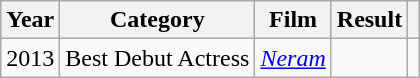<table class="wikitable sortable plainrowheaders">
<tr>
<th scope="col">Year</th>
<th scope="col">Category</th>
<th scope="col">Film</th>
<th scope="col">Result</th>
<th scope="col" class="unsortable"></th>
</tr>
<tr>
<td>2013</td>
<td>Best Debut Actress</td>
<td><em><a href='#'>Neram</a></em></td>
<td></td>
<td></td>
</tr>
</table>
